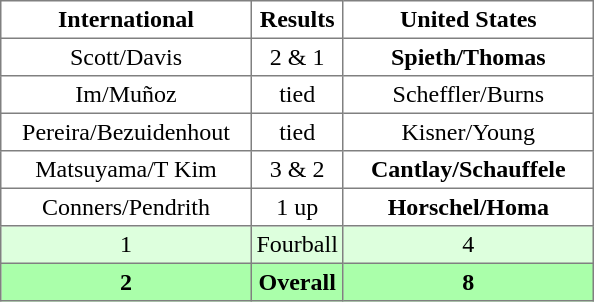<table border="1" cellpadding="3" style="border-collapse:collapse; text-align:center;">
<tr>
<th width="160">International</th>
<th>Results</th>
<th width="160">United States</th>
</tr>
<tr>
<td>Scott/Davis</td>
<td>2 & 1</td>
<td><strong>Spieth/Thomas</strong></td>
</tr>
<tr>
<td>Im/Muñoz</td>
<td>tied</td>
<td>Scheffler/Burns</td>
</tr>
<tr>
<td>Pereira/Bezuidenhout</td>
<td>tied</td>
<td>Kisner/Young</td>
</tr>
<tr>
<td>Matsuyama/T Kim</td>
<td>3 & 2</td>
<td><strong>Cantlay/Schauffele</strong></td>
</tr>
<tr>
<td>Conners/Pendrith</td>
<td>1 up</td>
<td><strong>Horschel/Homa</strong></td>
</tr>
<tr style="background:#ddffdd;">
<td>1</td>
<td>Fourball</td>
<td>4</td>
</tr>
<tr style="background:#aaffaa;">
<th>2</th>
<th>Overall</th>
<th>8</th>
</tr>
</table>
